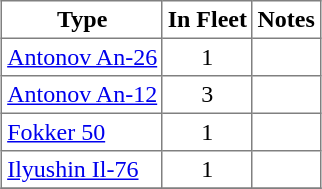<table class="toccolours" border="1" cellpadding="3" style="border-collapse:collapse;margin:1em auto;">
<tr>
<th>Type</th>
<th>In Fleet</th>
<th>Notes</th>
</tr>
<tr>
<td><a href='#'>Antonov An-26</a></td>
<td align=center>1</td>
<td></td>
</tr>
<tr>
<td><a href='#'>Antonov An-12</a></td>
<td align=center>3</td>
<td></td>
</tr>
<tr>
<td><a href='#'>Fokker 50</a></td>
<td align=center>1</td>
<td></td>
</tr>
<tr>
<td><a href='#'>Ilyushin Il-76</a></td>
<td align=center>1</td>
<td></td>
</tr>
<tr>
</tr>
</table>
